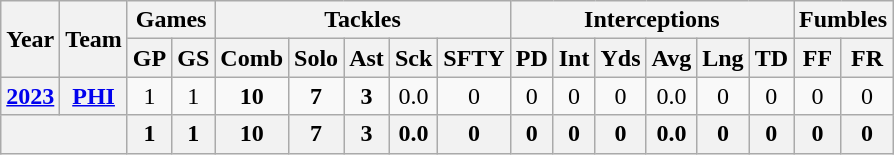<table class=wikitable style="text-align:center;">
<tr>
<th rowspan="2">Year</th>
<th rowspan="2">Team</th>
<th colspan="2">Games</th>
<th colspan="5">Tackles</th>
<th colspan="6">Interceptions</th>
<th colspan="2">Fumbles</th>
</tr>
<tr>
<th>GP</th>
<th>GS</th>
<th>Comb</th>
<th>Solo</th>
<th>Ast</th>
<th>Sck</th>
<th>SFTY</th>
<th>PD</th>
<th>Int</th>
<th>Yds</th>
<th>Avg</th>
<th>Lng</th>
<th>TD</th>
<th>FF</th>
<th>FR</th>
</tr>
<tr>
<th><a href='#'>2023</a></th>
<th><a href='#'>PHI</a></th>
<td>1</td>
<td>1</td>
<td><strong>10</strong></td>
<td><strong>7</strong></td>
<td><strong>3</strong></td>
<td>0.0</td>
<td>0</td>
<td>0</td>
<td>0</td>
<td>0</td>
<td>0.0</td>
<td>0</td>
<td>0</td>
<td>0</td>
<td>0</td>
</tr>
<tr>
<th colspan="2"></th>
<th>1</th>
<th>1</th>
<th>10</th>
<th>7</th>
<th>3</th>
<th>0.0</th>
<th>0</th>
<th>0</th>
<th>0</th>
<th>0</th>
<th>0.0</th>
<th>0</th>
<th>0</th>
<th>0</th>
<th>0</th>
</tr>
</table>
